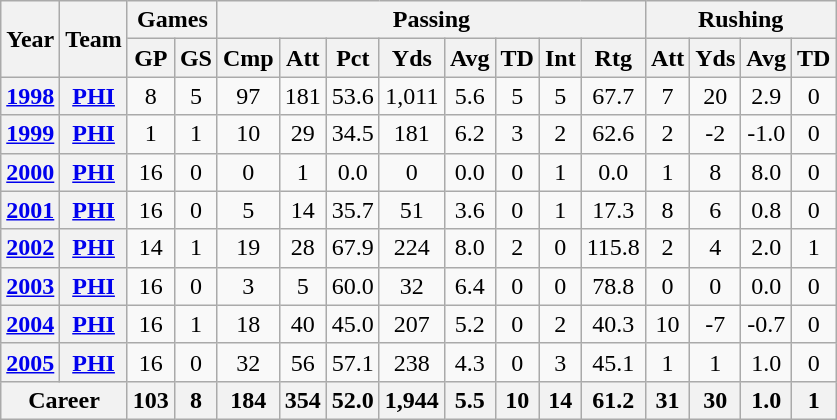<table class="wikitable" style="text-align:center;">
<tr>
<th rowspan="2">Year</th>
<th rowspan="2">Team</th>
<th colspan="2">Games</th>
<th colspan="8">Passing</th>
<th colspan="4">Rushing</th>
</tr>
<tr>
<th>GP</th>
<th>GS</th>
<th>Cmp</th>
<th>Att</th>
<th>Pct</th>
<th>Yds</th>
<th>Avg</th>
<th>TD</th>
<th>Int</th>
<th>Rtg</th>
<th>Att</th>
<th>Yds</th>
<th>Avg</th>
<th>TD</th>
</tr>
<tr>
<th><a href='#'>1998</a></th>
<th><a href='#'>PHI</a></th>
<td>8</td>
<td>5</td>
<td>97</td>
<td>181</td>
<td>53.6</td>
<td>1,011</td>
<td>5.6</td>
<td>5</td>
<td>5</td>
<td>67.7</td>
<td>7</td>
<td>20</td>
<td>2.9</td>
<td>0</td>
</tr>
<tr>
<th><a href='#'>1999</a></th>
<th><a href='#'>PHI</a></th>
<td>1</td>
<td>1</td>
<td>10</td>
<td>29</td>
<td>34.5</td>
<td>181</td>
<td>6.2</td>
<td>3</td>
<td>2</td>
<td>62.6</td>
<td>2</td>
<td>-2</td>
<td>-1.0</td>
<td>0</td>
</tr>
<tr>
<th><a href='#'>2000</a></th>
<th><a href='#'>PHI</a></th>
<td>16</td>
<td>0</td>
<td>0</td>
<td>1</td>
<td>0.0</td>
<td>0</td>
<td>0.0</td>
<td>0</td>
<td>1</td>
<td>0.0</td>
<td>1</td>
<td>8</td>
<td>8.0</td>
<td>0</td>
</tr>
<tr>
<th><a href='#'>2001</a></th>
<th><a href='#'>PHI</a></th>
<td>16</td>
<td>0</td>
<td>5</td>
<td>14</td>
<td>35.7</td>
<td>51</td>
<td>3.6</td>
<td>0</td>
<td>1</td>
<td>17.3</td>
<td>8</td>
<td>6</td>
<td>0.8</td>
<td>0</td>
</tr>
<tr>
<th><a href='#'>2002</a></th>
<th><a href='#'>PHI</a></th>
<td>14</td>
<td>1</td>
<td>19</td>
<td>28</td>
<td>67.9</td>
<td>224</td>
<td>8.0</td>
<td>2</td>
<td>0</td>
<td>115.8</td>
<td>2</td>
<td>4</td>
<td>2.0</td>
<td>1</td>
</tr>
<tr>
<th><a href='#'>2003</a></th>
<th><a href='#'>PHI</a></th>
<td>16</td>
<td>0</td>
<td>3</td>
<td>5</td>
<td>60.0</td>
<td>32</td>
<td>6.4</td>
<td>0</td>
<td>0</td>
<td>78.8</td>
<td>0</td>
<td>0</td>
<td>0.0</td>
<td>0</td>
</tr>
<tr>
<th><a href='#'>2004</a></th>
<th><a href='#'>PHI</a></th>
<td>16</td>
<td>1</td>
<td>18</td>
<td>40</td>
<td>45.0</td>
<td>207</td>
<td>5.2</td>
<td>0</td>
<td>2</td>
<td>40.3</td>
<td>10</td>
<td>-7</td>
<td>-0.7</td>
<td>0</td>
</tr>
<tr>
<th><a href='#'>2005</a></th>
<th><a href='#'>PHI</a></th>
<td>16</td>
<td>0</td>
<td>32</td>
<td>56</td>
<td>57.1</td>
<td>238</td>
<td>4.3</td>
<td>0</td>
<td>3</td>
<td>45.1</td>
<td>1</td>
<td>1</td>
<td>1.0</td>
<td>0</td>
</tr>
<tr>
<th colspan="2">Career</th>
<th>103</th>
<th>8</th>
<th>184</th>
<th>354</th>
<th>52.0</th>
<th>1,944</th>
<th>5.5</th>
<th>10</th>
<th>14</th>
<th>61.2</th>
<th>31</th>
<th>30</th>
<th>1.0</th>
<th>1</th>
</tr>
</table>
